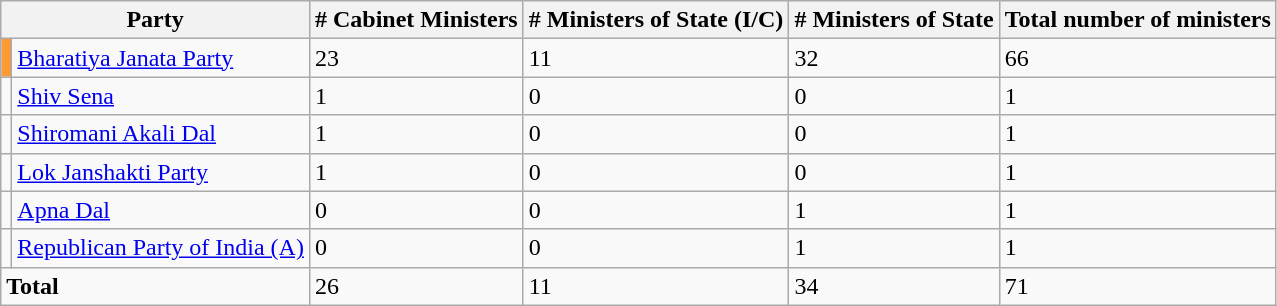<table class="wikitable">
<tr>
<th Colspan=2>Party</th>
<th># Cabinet Ministers</th>
<th># Ministers of State (I/C)</th>
<th># Ministers of State</th>
<th>Total number of ministers</th>
</tr>
<tr>
<td bgcolor=#FF9933></td>
<td><a href='#'>Bharatiya Janata Party</a></td>
<td>23</td>
<td>11</td>
<td>32</td>
<td>66</td>
</tr>
<tr>
<td bgcolor=></td>
<td><a href='#'>Shiv Sena</a></td>
<td>1</td>
<td>0</td>
<td>0</td>
<td>1</td>
</tr>
<tr>
<td bgcolor=></td>
<td><a href='#'>Shiromani Akali Dal</a></td>
<td>1</td>
<td>0</td>
<td>0</td>
<td>1</td>
</tr>
<tr>
<td bgcolor=></td>
<td><a href='#'>Lok Janshakti Party</a></td>
<td>1</td>
<td>0</td>
<td>0</td>
<td>1</td>
</tr>
<tr>
<td bgcolor=></td>
<td><a href='#'>Apna Dal</a></td>
<td>0</td>
<td>0</td>
<td>1</td>
<td>1</td>
</tr>
<tr>
<td bgcolor=></td>
<td><a href='#'>Republican Party of India (A)</a></td>
<td>0</td>
<td>0</td>
<td>1</td>
<td>1</td>
</tr>
<tr>
<td Colspan=2><strong>Total</strong></td>
<td>26</td>
<td>11</td>
<td>34</td>
<td>71</td>
</tr>
</table>
